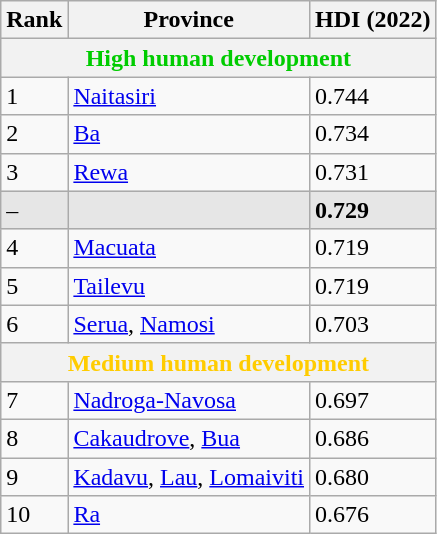<table class="wikitable sortable">
<tr>
<th>Rank</th>
<th>Province</th>
<th>HDI (2022)</th>
</tr>
<tr>
<th colspan="3" style="color:#0c0;">High human development</th>
</tr>
<tr>
<td>1</td>
<td><a href='#'>Naitasiri</a></td>
<td>0.744</td>
</tr>
<tr>
<td>2</td>
<td><a href='#'>Ba</a></td>
<td>0.734</td>
</tr>
<tr>
<td>3</td>
<td><a href='#'>Rewa</a></td>
<td>0.731</td>
</tr>
<tr style="background:#e6e6e6">
<td>–</td>
<td><strong></strong></td>
<td><strong>0.729</strong></td>
</tr>
<tr>
<td>4</td>
<td><a href='#'>Macuata</a></td>
<td>0.719</td>
</tr>
<tr>
<td>5</td>
<td><a href='#'>Tailevu</a></td>
<td>0.719</td>
</tr>
<tr>
<td>6</td>
<td><a href='#'>Serua</a>, <a href='#'>Namosi</a></td>
<td>0.703</td>
</tr>
<tr>
<th colspan="3" style="color:#fc0;">Medium human development</th>
</tr>
<tr>
<td>7</td>
<td><a href='#'>Nadroga-Navosa</a></td>
<td>0.697</td>
</tr>
<tr>
<td>8</td>
<td><a href='#'>Cakaudrove</a>, <a href='#'>Bua</a></td>
<td>0.686</td>
</tr>
<tr>
<td>9</td>
<td><a href='#'>Kadavu</a>, <a href='#'>Lau</a>, <a href='#'>Lomaiviti</a></td>
<td>0.680</td>
</tr>
<tr>
<td>10</td>
<td><a href='#'>Ra</a></td>
<td>0.676</td>
</tr>
</table>
